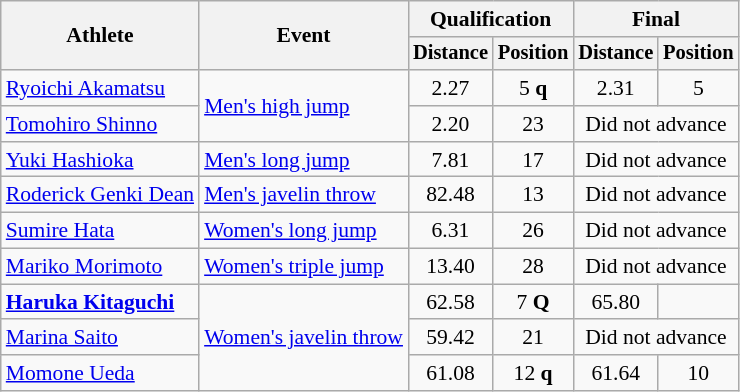<table class=wikitable style="font-size:90%">
<tr>
<th rowspan="2">Athlete</th>
<th rowspan="2">Event</th>
<th colspan="2">Qualification</th>
<th colspan="2">Final</th>
</tr>
<tr style="font-size:95%">
<th>Distance</th>
<th>Position</th>
<th>Distance</th>
<th>Position</th>
</tr>
<tr align=center>
<td align=left><a href='#'>Ryoichi Akamatsu</a></td>
<td align=left rowspan=2><a href='#'>Men's high jump</a></td>
<td>2.27 <strong></strong></td>
<td>5 <strong>q</strong></td>
<td>2.31 <strong></strong></td>
<td>5</td>
</tr>
<tr align=center>
<td align=left><a href='#'>Tomohiro Shinno</a></td>
<td>2.20</td>
<td>23</td>
<td colspan=2>Did not advance</td>
</tr>
<tr align=center>
<td align=left><a href='#'>Yuki Hashioka</a></td>
<td align=left><a href='#'>Men's long jump</a></td>
<td>7.81</td>
<td>17</td>
<td colspan=2>Did not advance</td>
</tr>
<tr align=center>
<td align=left><a href='#'>Roderick Genki Dean</a></td>
<td align=left><a href='#'>Men's javelin throw</a></td>
<td>82.48</td>
<td>13</td>
<td colspan=2>Did not advance</td>
</tr>
<tr align=center>
<td align=left><a href='#'>Sumire Hata</a></td>
<td align=left><a href='#'>Women's long jump</a></td>
<td>6.31</td>
<td>26</td>
<td colspan=2>Did not advance</td>
</tr>
<tr align=center>
<td align=left><a href='#'>Mariko Morimoto</a></td>
<td align=left><a href='#'>Women's triple jump</a></td>
<td>13.40</td>
<td>28</td>
<td colspan=2>Did not advance</td>
</tr>
<tr align=center>
<td align=left><strong><a href='#'>Haruka Kitaguchi</a></strong></td>
<td rowspan=3 align=left><a href='#'>Women's javelin throw</a></td>
<td>62.58</td>
<td>7 <strong>Q</strong></td>
<td>65.80 <strong></strong></td>
<td></td>
</tr>
<tr align=center>
<td align=left><a href='#'>Marina Saito</a></td>
<td>59.42</td>
<td>21</td>
<td colspan=2>Did not advance</td>
</tr>
<tr align=center>
<td align=left><a href='#'>Momone Ueda</a></td>
<td>61.08</td>
<td>12 <strong>q</strong></td>
<td>61.64 <strong></strong></td>
<td>10</td>
</tr>
</table>
